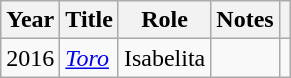<table class="wikitable sortable">
<tr>
<th>Year</th>
<th>Title</th>
<th>Role</th>
<th class="unsortable">Notes</th>
<th></th>
</tr>
<tr>
<td align = "center">2016</td>
<td><em><a href='#'>Toro</a></em></td>
<td>Isabelita</td>
<td></td>
<td align = "center"></td>
</tr>
</table>
